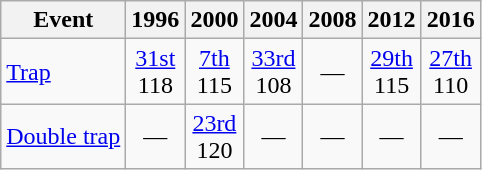<table class="wikitable" style="text-align: center">
<tr>
<th>Event</th>
<th>1996</th>
<th>2000</th>
<th>2004</th>
<th>2008</th>
<th>2012</th>
<th>2016</th>
</tr>
<tr>
<td align=left><a href='#'>Trap</a></td>
<td><a href='#'>31st</a><br>118</td>
<td><a href='#'>7th</a><br>115</td>
<td><a href='#'>33rd</a><br>108</td>
<td style="color: #gggggg">—</td>
<td><a href='#'>29th</a><br>115</td>
<td><a href='#'>27th</a><br>110</td>
</tr>
<tr>
<td align=left><a href='#'>Double trap</a></td>
<td style="color: #gggggg">—</td>
<td><a href='#'>23rd</a><br>120</td>
<td style="color: #gggggg">—</td>
<td style="color: #gggggg">—</td>
<td style="color: #gggggg">—</td>
<td style="color: #gggggg">—</td>
</tr>
</table>
